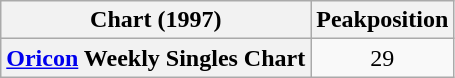<table class="wikitable plainrowheaders" style="text-align:center;">
<tr>
<th>Chart (1997)</th>
<th>Peakposition</th>
</tr>
<tr>
<th scope="row"><a href='#'>Oricon</a> Weekly Singles Chart</th>
<td>29</td>
</tr>
</table>
